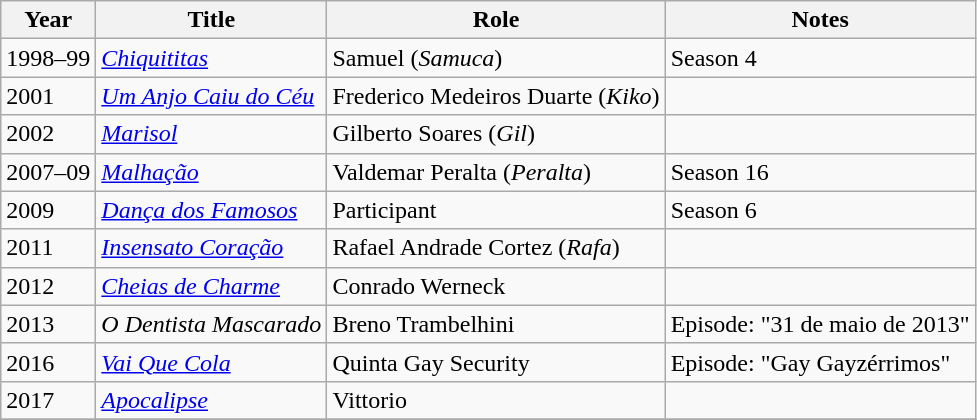<table class="wikitable">
<tr>
<th>Year</th>
<th>Title</th>
<th>Role</th>
<th>Notes</th>
</tr>
<tr>
<td>1998–99</td>
<td><em><a href='#'>Chiquititas</a></em></td>
<td>Samuel (<em>Samuca</em>)</td>
<td>Season 4</td>
</tr>
<tr>
<td>2001</td>
<td><em><a href='#'>Um Anjo Caiu do Céu</a></em></td>
<td>Frederico Medeiros Duarte (<em>Kiko</em>)</td>
<td></td>
</tr>
<tr>
<td>2002</td>
<td><em><a href='#'>Marisol</a></em></td>
<td>Gilberto Soares (<em>Gil</em>)</td>
<td></td>
</tr>
<tr>
<td>2007–09</td>
<td><em><a href='#'>Malhação</a></em></td>
<td>Valdemar Peralta (<em>Peralta</em>)</td>
<td>Season 16</td>
</tr>
<tr>
<td>2009</td>
<td><em><a href='#'>Dança dos Famosos</a></em></td>
<td>Participant</td>
<td>Season 6</td>
</tr>
<tr>
<td>2011</td>
<td><em><a href='#'>Insensato Coração</a></em></td>
<td>Rafael Andrade Cortez (<em>Rafa</em>)</td>
<td></td>
</tr>
<tr>
<td>2012</td>
<td><em><a href='#'>Cheias de Charme</a></em></td>
<td>Conrado Werneck</td>
<td></td>
</tr>
<tr>
<td>2013</td>
<td><em>O Dentista Mascarado</em></td>
<td>Breno Trambelhini</td>
<td>Episode: "31 de maio de 2013"</td>
</tr>
<tr>
<td>2016</td>
<td><em><a href='#'>Vai Que Cola</a></em></td>
<td>Quinta Gay Security</td>
<td>Episode: "Gay Gayzérrimos"</td>
</tr>
<tr>
<td>2017</td>
<td><em><a href='#'>Apocalipse</a></em></td>
<td>Vittorio</td>
<td></td>
</tr>
<tr>
</tr>
</table>
